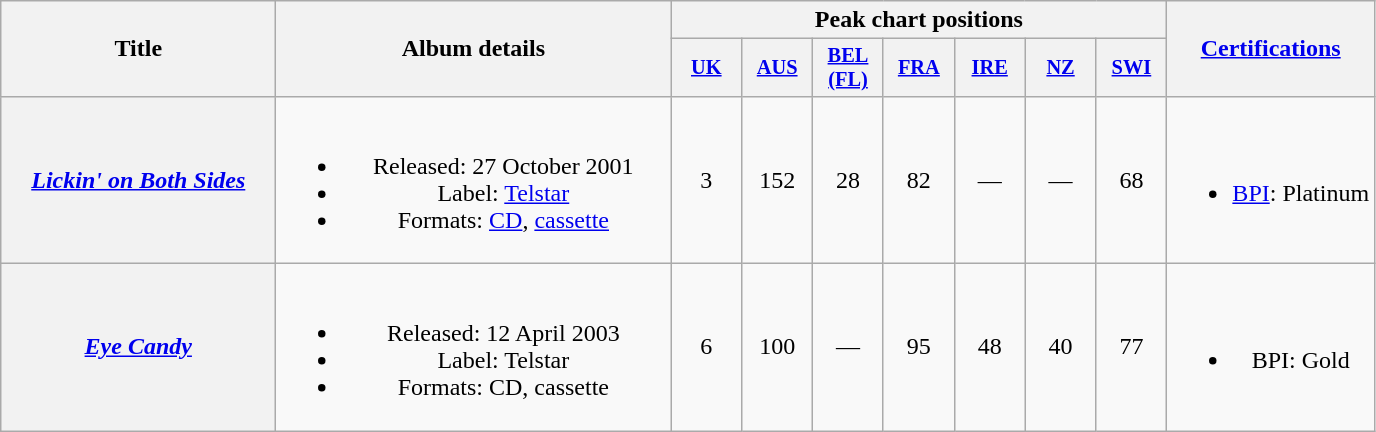<table class="wikitable plainrowheaders" style="text-align:center;">
<tr>
<th scope="col" rowspan="2" style="width:11em;">Title</th>
<th scope="col" rowspan="2" style="width:16em;">Album details</th>
<th scope="col" colspan="7">Peak chart positions</th>
<th scope="col" rowspan="2"><a href='#'>Certifications</a></th>
</tr>
<tr>
<th scope="col" style="width:3em;font-size:85%;"><a href='#'>UK</a><br></th>
<th scope="col" style="width:3em;font-size:85%;"><a href='#'>AUS</a><br></th>
<th scope="col" style="width:3em;font-size:85%;"><a href='#'>BEL<br>(FL)</a><br></th>
<th scope="col" style="width:3em;font-size:85%;"><a href='#'>FRA</a><br></th>
<th scope="col" style="width:3em;font-size:85%;"><a href='#'>IRE</a><br></th>
<th scope="col" style="width:3em;font-size:85%;"><a href='#'>NZ</a><br></th>
<th scope="col" style="width:3em;font-size:85%;"><a href='#'>SWI</a><br></th>
</tr>
<tr>
<th scope="row"><em><a href='#'>Lickin' on Both Sides</a></em></th>
<td><br><ul><li>Released: 27 October 2001</li><li>Label: <a href='#'>Telstar</a></li><li>Formats: <a href='#'>CD</a>, <a href='#'>cassette</a></li></ul></td>
<td>3</td>
<td>152</td>
<td>28</td>
<td>82</td>
<td>—</td>
<td>—</td>
<td>68</td>
<td><br><ul><li><a href='#'>BPI</a>: Platinum</li></ul></td>
</tr>
<tr>
<th scope="row"><em><a href='#'>Eye Candy</a></em></th>
<td><br><ul><li>Released: 12 April 2003</li><li>Label: Telstar</li><li>Formats: CD, cassette</li></ul></td>
<td>6</td>
<td>100</td>
<td>—</td>
<td>95</td>
<td>48</td>
<td>40</td>
<td>77</td>
<td><br><ul><li>BPI: Gold</li></ul></td>
</tr>
</table>
